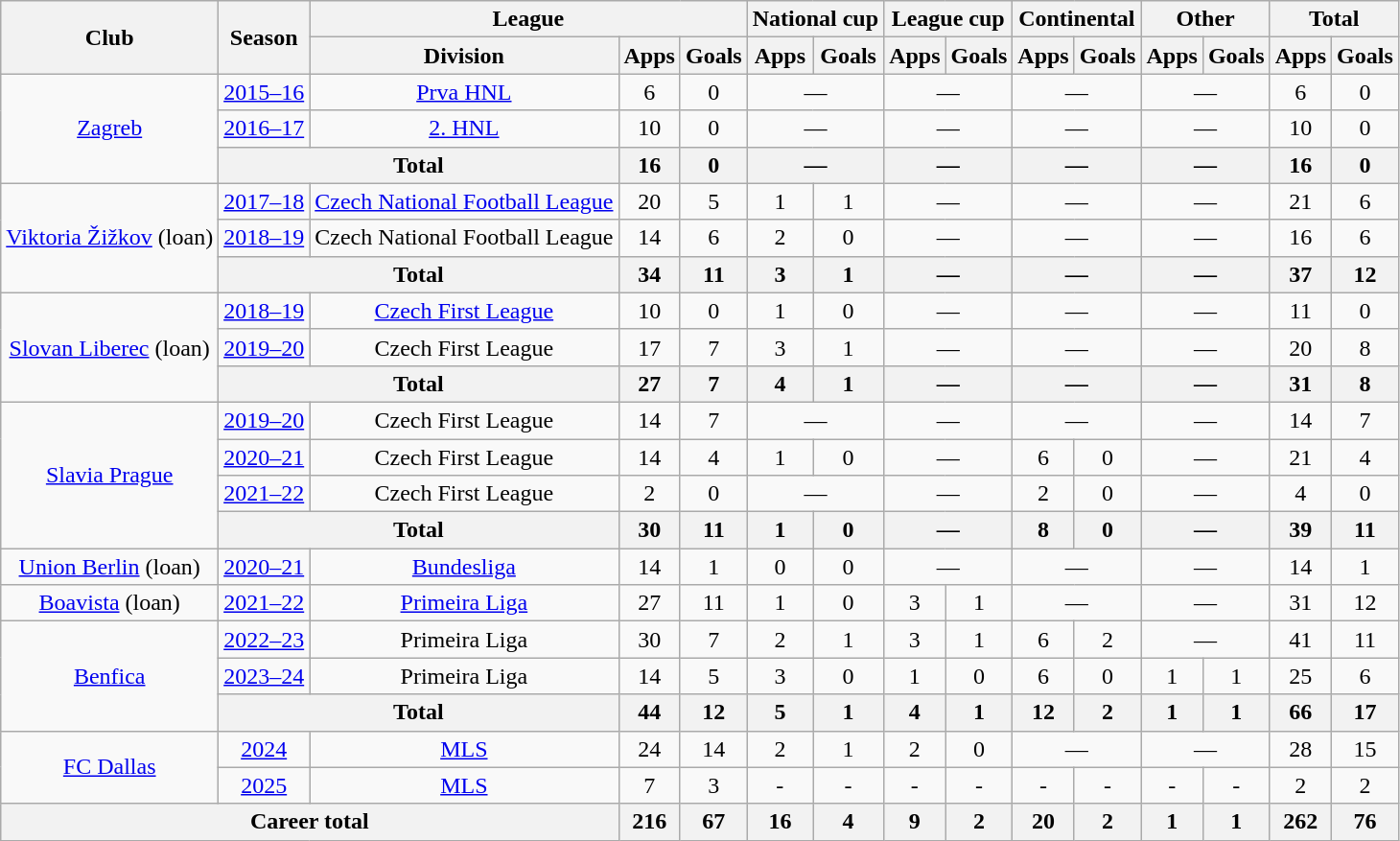<table class="wikitable" style="text-align:center">
<tr>
<th rowspan="2">Club</th>
<th rowspan="2">Season</th>
<th colspan="3">League</th>
<th colspan="2">National cup</th>
<th colspan="2">League cup</th>
<th colspan="2">Continental</th>
<th colspan="2">Other</th>
<th colspan="2">Total</th>
</tr>
<tr>
<th>Division</th>
<th>Apps</th>
<th>Goals</th>
<th>Apps</th>
<th>Goals</th>
<th>Apps</th>
<th>Goals</th>
<th>Apps</th>
<th>Goals</th>
<th>Apps</th>
<th>Goals</th>
<th>Apps</th>
<th>Goals</th>
</tr>
<tr>
<td rowspan="3"><a href='#'>Zagreb</a></td>
<td><a href='#'>2015–16</a></td>
<td><a href='#'>Prva HNL</a></td>
<td>6</td>
<td>0</td>
<td colspan="2">—</td>
<td colspan="2">—</td>
<td colspan="2">—</td>
<td colspan="2">—</td>
<td>6</td>
<td>0</td>
</tr>
<tr>
<td><a href='#'>2016–17</a></td>
<td><a href='#'>2. HNL</a></td>
<td>10</td>
<td>0</td>
<td colspan="2">—</td>
<td colspan="2">—</td>
<td colspan="2">—</td>
<td colspan="2">—</td>
<td>10</td>
<td>0</td>
</tr>
<tr>
<th colspan="2">Total</th>
<th>16</th>
<th>0</th>
<th colspan="2">—</th>
<th colspan="2">—</th>
<th colspan="2">—</th>
<th colspan="2">—</th>
<th>16</th>
<th>0</th>
</tr>
<tr>
<td rowspan="3"><a href='#'>Viktoria Žižkov</a> (loan)</td>
<td><a href='#'>2017–18</a></td>
<td><a href='#'>Czech National Football League</a></td>
<td>20</td>
<td>5</td>
<td>1</td>
<td>1</td>
<td colspan="2">—</td>
<td colspan="2">—</td>
<td colspan="2">—</td>
<td>21</td>
<td>6</td>
</tr>
<tr>
<td><a href='#'>2018–19</a></td>
<td>Czech National Football League</td>
<td>14</td>
<td>6</td>
<td>2</td>
<td>0</td>
<td colspan="2">—</td>
<td colspan="2">—</td>
<td colspan="2">—</td>
<td>16</td>
<td>6</td>
</tr>
<tr>
<th colspan="2">Total</th>
<th>34</th>
<th>11</th>
<th>3</th>
<th>1</th>
<th colspan="2">—</th>
<th colspan="2">—</th>
<th colspan="2">—</th>
<th>37</th>
<th>12</th>
</tr>
<tr>
<td rowspan="3"><a href='#'>Slovan Liberec</a> (loan)</td>
<td><a href='#'>2018–19</a></td>
<td><a href='#'>Czech First League</a></td>
<td>10</td>
<td>0</td>
<td>1</td>
<td>0</td>
<td colspan="2">—</td>
<td colspan="2">—</td>
<td colspan="2">—</td>
<td>11</td>
<td>0</td>
</tr>
<tr>
<td><a href='#'>2019–20</a></td>
<td>Czech First League</td>
<td>17</td>
<td>7</td>
<td>3</td>
<td>1</td>
<td colspan="2">—</td>
<td colspan="2">—</td>
<td colspan="2">—</td>
<td>20</td>
<td>8</td>
</tr>
<tr>
<th colspan="2">Total</th>
<th>27</th>
<th>7</th>
<th>4</th>
<th>1</th>
<th colspan="2">—</th>
<th colspan="2">—</th>
<th colspan="2">—</th>
<th>31</th>
<th>8</th>
</tr>
<tr>
<td rowspan="4"><a href='#'>Slavia Prague</a></td>
<td><a href='#'>2019–20</a></td>
<td>Czech First League</td>
<td>14</td>
<td>7</td>
<td colspan="2">—</td>
<td colspan="2">—</td>
<td colspan="2">—</td>
<td colspan="2">—</td>
<td>14</td>
<td>7</td>
</tr>
<tr>
<td><a href='#'>2020–21</a></td>
<td>Czech First League</td>
<td>14</td>
<td>4</td>
<td>1</td>
<td>0</td>
<td colspan="2">—</td>
<td>6</td>
<td>0</td>
<td colspan="2">—</td>
<td>21</td>
<td>4</td>
</tr>
<tr>
<td><a href='#'>2021–22</a></td>
<td>Czech First League</td>
<td>2</td>
<td>0</td>
<td colspan="2">—</td>
<td colspan="2">—</td>
<td>2</td>
<td>0</td>
<td colspan="2">—</td>
<td>4</td>
<td>0</td>
</tr>
<tr>
<th colspan="2">Total</th>
<th>30</th>
<th>11</th>
<th>1</th>
<th>0</th>
<th colspan="2">—</th>
<th>8</th>
<th>0</th>
<th colspan="2">—</th>
<th>39</th>
<th>11</th>
</tr>
<tr>
<td><a href='#'>Union Berlin</a> (loan)</td>
<td><a href='#'>2020–21</a></td>
<td><a href='#'>Bundesliga</a></td>
<td>14</td>
<td>1</td>
<td>0</td>
<td>0</td>
<td colspan="2">—</td>
<td colspan="2">—</td>
<td colspan="2">—</td>
<td>14</td>
<td>1</td>
</tr>
<tr>
<td><a href='#'>Boavista</a> (loan)</td>
<td><a href='#'>2021–22</a></td>
<td><a href='#'>Primeira Liga</a></td>
<td>27</td>
<td>11</td>
<td>1</td>
<td>0</td>
<td>3</td>
<td>1</td>
<td colspan="2">—</td>
<td colspan="2">—</td>
<td>31</td>
<td>12</td>
</tr>
<tr>
<td rowspan="3"><a href='#'>Benfica</a></td>
<td><a href='#'>2022–23</a></td>
<td>Primeira Liga</td>
<td>30</td>
<td>7</td>
<td>2</td>
<td>1</td>
<td>3</td>
<td>1</td>
<td>6</td>
<td>2</td>
<td colspan="2">—</td>
<td>41</td>
<td>11</td>
</tr>
<tr>
<td><a href='#'>2023–24</a></td>
<td>Primeira Liga</td>
<td>14</td>
<td>5</td>
<td>3</td>
<td>0</td>
<td>1</td>
<td>0</td>
<td>6</td>
<td>0</td>
<td>1</td>
<td>1</td>
<td>25</td>
<td>6</td>
</tr>
<tr>
<th colspan="2">Total</th>
<th>44</th>
<th>12</th>
<th>5</th>
<th>1</th>
<th>4</th>
<th>1</th>
<th>12</th>
<th>2</th>
<th>1</th>
<th>1</th>
<th>66</th>
<th>17</th>
</tr>
<tr>
<td rowspan="2"><a href='#'>FC Dallas</a></td>
<td><a href='#'>2024</a></td>
<td><a href='#'>MLS</a></td>
<td>24</td>
<td>14</td>
<td>2</td>
<td>1</td>
<td>2</td>
<td>0</td>
<td colspan="2">—</td>
<td colspan="2">—</td>
<td>28</td>
<td>15</td>
</tr>
<tr>
<td><a href='#'>2025</a></td>
<td><a href='#'>MLS</a></td>
<td>7</td>
<td>3</td>
<td>-</td>
<td>-</td>
<td>-</td>
<td>-</td>
<td>-</td>
<td>-</td>
<td>-</td>
<td>-</td>
<td>2</td>
<td>2</td>
</tr>
<tr>
<th colspan="3">Career total</th>
<th>216</th>
<th>67</th>
<th>16</th>
<th>4</th>
<th>9</th>
<th>2</th>
<th>20</th>
<th>2</th>
<th>1</th>
<th>1</th>
<th>262</th>
<th>76</th>
</tr>
</table>
